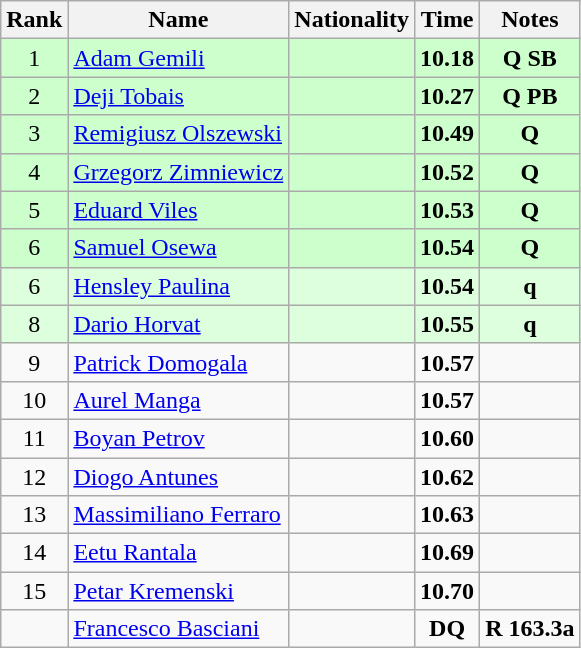<table class="wikitable sortable" style="text-align:center">
<tr>
<th>Rank</th>
<th>Name</th>
<th>Nationality</th>
<th>Time</th>
<th>Notes</th>
</tr>
<tr bgcolor=ccffcc>
<td>1</td>
<td align=left><a href='#'>Adam Gemili</a></td>
<td align=left></td>
<td><strong>10.18</strong></td>
<td><strong>Q SB</strong></td>
</tr>
<tr bgcolor=ccffcc>
<td>2</td>
<td align=left><a href='#'>Deji Tobais</a></td>
<td align=left></td>
<td><strong>10.27</strong></td>
<td><strong>Q PB</strong></td>
</tr>
<tr bgcolor=ccffcc>
<td>3</td>
<td align=left><a href='#'>Remigiusz Olszewski</a></td>
<td align=left></td>
<td><strong>10.49</strong></td>
<td><strong>Q</strong></td>
</tr>
<tr bgcolor=ccffcc>
<td>4</td>
<td align=left><a href='#'>Grzegorz Zimniewicz</a></td>
<td align=left></td>
<td><strong>10.52</strong></td>
<td><strong>Q</strong></td>
</tr>
<tr bgcolor=ccffcc>
<td>5</td>
<td align=left><a href='#'>Eduard Viles</a></td>
<td align=left></td>
<td><strong>10.53</strong></td>
<td><strong>Q</strong></td>
</tr>
<tr bgcolor=ccffcc>
<td>6</td>
<td align=left><a href='#'>Samuel Osewa</a></td>
<td align=left></td>
<td><strong>10.54</strong></td>
<td><strong>Q</strong></td>
</tr>
<tr bgcolor=ddffdd>
<td>6</td>
<td align=left><a href='#'>Hensley Paulina</a></td>
<td align=left></td>
<td><strong>10.54</strong></td>
<td><strong>q</strong></td>
</tr>
<tr bgcolor=ddffdd>
<td>8</td>
<td align=left><a href='#'>Dario Horvat</a></td>
<td align=left></td>
<td><strong>10.55</strong></td>
<td><strong>q</strong></td>
</tr>
<tr>
<td>9</td>
<td align=left><a href='#'>Patrick Domogala</a></td>
<td align=left></td>
<td><strong>10.57</strong></td>
<td></td>
</tr>
<tr>
<td>10</td>
<td align=left><a href='#'>Aurel Manga</a></td>
<td align=left></td>
<td><strong>10.57</strong></td>
<td></td>
</tr>
<tr>
<td>11</td>
<td align=left><a href='#'>Boyan Petrov</a></td>
<td align=left></td>
<td><strong>10.60</strong></td>
<td></td>
</tr>
<tr>
<td>12</td>
<td align=left><a href='#'>Diogo Antunes</a></td>
<td align=left></td>
<td><strong>10.62</strong></td>
<td></td>
</tr>
<tr>
<td>13</td>
<td align=left><a href='#'>Massimiliano Ferraro</a></td>
<td align=left></td>
<td><strong>10.63</strong></td>
<td></td>
</tr>
<tr>
<td>14</td>
<td align=left><a href='#'>Eetu Rantala</a></td>
<td align=left></td>
<td><strong>10.69</strong></td>
<td></td>
</tr>
<tr>
<td>15</td>
<td align=left><a href='#'>Petar Kremenski</a></td>
<td align=left></td>
<td><strong>10.70</strong></td>
<td></td>
</tr>
<tr>
<td></td>
<td align=left><a href='#'>Francesco Basciani</a></td>
<td align=left></td>
<td><strong>DQ</strong></td>
<td><strong>R 163.3a</strong></td>
</tr>
</table>
